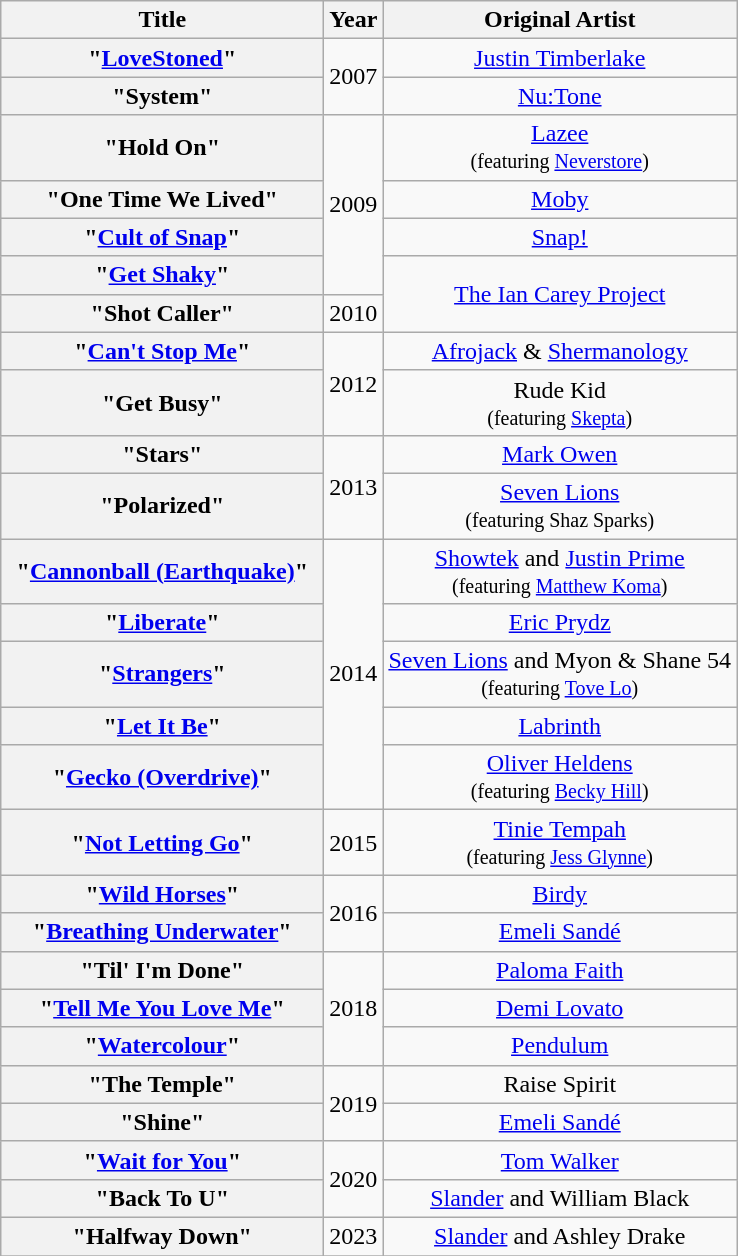<table class="wikitable plainrowheaders" style="text-align:center;">
<tr>
<th scope="col" style="width:13em;">Title</th>
<th scope="col" style="width:1em;">Year</th>
<th scope="col">Original Artist</th>
</tr>
<tr>
<th scope="row">"<a href='#'>LoveStoned</a>"</th>
<td rowspan="2">2007</td>
<td><a href='#'>Justin Timberlake</a></td>
</tr>
<tr>
<th scope="row">"System"</th>
<td><a href='#'>Nu:Tone</a></td>
</tr>
<tr>
<th scope="row">"Hold On"</th>
<td rowspan="4">2009</td>
<td><a href='#'>Lazee</a><br><small>(featuring <a href='#'>Neverstore</a>)</small></td>
</tr>
<tr>
<th scope="row">"One Time We Lived"</th>
<td><a href='#'>Moby</a></td>
</tr>
<tr>
<th scope="row">"<a href='#'>Cult of Snap</a>"</th>
<td><a href='#'>Snap!</a></td>
</tr>
<tr>
<th scope="row">"<a href='#'>Get Shaky</a>"</th>
<td rowspan="2"><a href='#'>The Ian Carey Project</a></td>
</tr>
<tr>
<th scope="row">"Shot Caller"</th>
<td>2010</td>
</tr>
<tr>
<th scope="row">"<a href='#'>Can't Stop Me</a>"</th>
<td rowspan="2">2012</td>
<td><a href='#'>Afrojack</a> & <a href='#'>Shermanology</a></td>
</tr>
<tr>
<th scope="row">"Get Busy"</th>
<td>Rude Kid<br><small>(featuring <a href='#'>Skepta</a>)</small></td>
</tr>
<tr>
<th scope="row">"Stars"</th>
<td rowspan="2">2013</td>
<td><a href='#'>Mark Owen</a></td>
</tr>
<tr>
<th scope="row">"Polarized"</th>
<td><a href='#'>Seven Lions</a><br><small>(featuring Shaz Sparks)</small></td>
</tr>
<tr>
<th scope="row">"<a href='#'>Cannonball (Earthquake)</a>"</th>
<td rowspan="5">2014</td>
<td><a href='#'>Showtek</a> and <a href='#'>Justin Prime</a><br><small>(featuring <a href='#'>Matthew Koma</a>)</small></td>
</tr>
<tr>
<th scope="row">"<a href='#'>Liberate</a>"</th>
<td><a href='#'>Eric Prydz</a></td>
</tr>
<tr>
<th scope="row">"<a href='#'>Strangers</a>"</th>
<td><a href='#'>Seven Lions</a> and Myon & Shane 54<br><small>(featuring <a href='#'>Tove Lo</a>)</small></td>
</tr>
<tr>
<th scope="row">"<a href='#'>Let It Be</a>"</th>
<td><a href='#'>Labrinth</a></td>
</tr>
<tr>
<th scope="row">"<a href='#'>Gecko (Overdrive)</a>"</th>
<td><a href='#'>Oliver Heldens</a><br><small>(featuring <a href='#'>Becky Hill</a>)</small></td>
</tr>
<tr>
<th scope="row">"<a href='#'>Not Letting Go</a>"</th>
<td>2015</td>
<td><a href='#'>Tinie Tempah</a><br><small>(featuring <a href='#'>Jess Glynne</a>)</small></td>
</tr>
<tr>
<th scope="row">"<a href='#'>Wild Horses</a>"</th>
<td rowspan="2">2016</td>
<td><a href='#'>Birdy</a></td>
</tr>
<tr>
<th scope="row">"<a href='#'>Breathing Underwater</a>"</th>
<td><a href='#'>Emeli Sandé</a></td>
</tr>
<tr>
<th scope="row">"Til' I'm Done"</th>
<td rowspan="3">2018</td>
<td><a href='#'>Paloma Faith</a></td>
</tr>
<tr>
<th scope="row">"<a href='#'>Tell Me You Love Me</a>"</th>
<td><a href='#'>Demi Lovato</a></td>
</tr>
<tr>
<th scope="row">"<a href='#'>Watercolour</a>"</th>
<td><a href='#'>Pendulum</a></td>
</tr>
<tr>
<th scope="row">"The Temple"</th>
<td rowspan="2">2019</td>
<td>Raise Spirit</td>
</tr>
<tr>
<th scope="row">"Shine"</th>
<td><a href='#'>Emeli Sandé</a></td>
</tr>
<tr>
<th scope="row">"<a href='#'>Wait for You</a>"</th>
<td rowspan="2">2020</td>
<td><a href='#'>Tom Walker</a></td>
</tr>
<tr>
<th scope="row">"Back To U"</th>
<td><a href='#'>Slander</a> and William Black</td>
</tr>
<tr>
<th scope="row">"Halfway Down"</th>
<td>2023</td>
<td><a href='#'>Slander</a> and Ashley Drake</td>
</tr>
<tr>
</tr>
</table>
